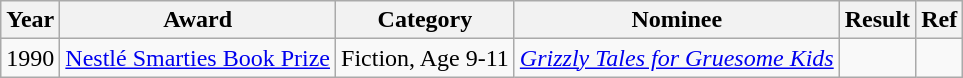<table class="wikitable">
<tr>
<th>Year</th>
<th>Award</th>
<th>Category</th>
<th>Nominee</th>
<th>Result</th>
<th>Ref</th>
</tr>
<tr>
<td>1990</td>
<td><a href='#'>Nestlé Smarties Book Prize</a></td>
<td>Fiction, Age 9-11</td>
<td><em><a href='#'>Grizzly Tales for Gruesome Kids</a></em></td>
<td></td>
<td></td>
</tr>
</table>
